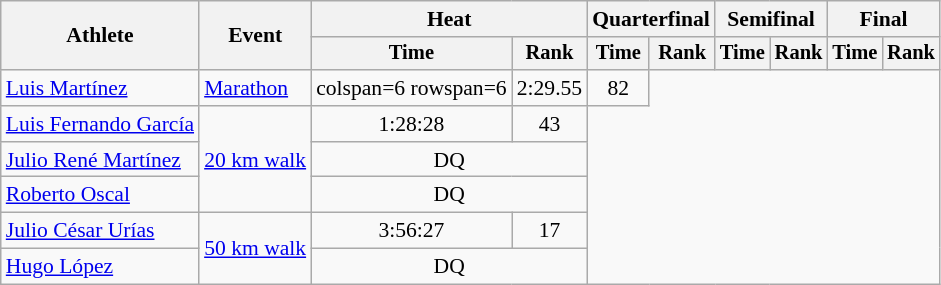<table class=wikitable style=font-size:90%;text-align:center>
<tr>
<th rowspan=2>Athlete</th>
<th rowspan=2>Event</th>
<th colspan=2>Heat</th>
<th colspan=2>Quarterfinal</th>
<th colspan=2>Semifinal</th>
<th colspan=2>Final</th>
</tr>
<tr style=font-size:95%>
<th>Time</th>
<th>Rank</th>
<th>Time</th>
<th>Rank</th>
<th>Time</th>
<th>Rank</th>
<th>Time</th>
<th>Rank</th>
</tr>
<tr>
<td align=left><a href='#'>Luis Martínez</a></td>
<td align=left><a href='#'>Marathon</a></td>
<td>colspan=6 rowspan=6 </td>
<td>2:29.55</td>
<td>82</td>
</tr>
<tr>
<td align=left><a href='#'>Luis Fernando García</a></td>
<td align=left rowspan=3><a href='#'>20 km walk</a></td>
<td>1:28:28</td>
<td>43</td>
</tr>
<tr>
<td align=left><a href='#'>Julio René Martínez</a></td>
<td colspan=2>DQ</td>
</tr>
<tr>
<td align=left><a href='#'>Roberto Oscal</a></td>
<td colspan=2>DQ</td>
</tr>
<tr>
<td align=left><a href='#'>Julio César Urías</a></td>
<td align=left rowspan=2><a href='#'>50 km walk</a></td>
<td>3:56:27</td>
<td>17</td>
</tr>
<tr>
<td align=left><a href='#'>Hugo López</a></td>
<td colspan=2>DQ</td>
</tr>
</table>
